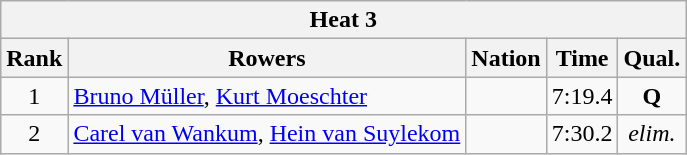<table class="wikitable" style="text-align:center">
<tr>
<th colspan=5 align=center><strong>Heat 3</strong></th>
</tr>
<tr>
<th>Rank</th>
<th>Rowers</th>
<th>Nation</th>
<th>Time</th>
<th>Qual.</th>
</tr>
<tr>
<td>1</td>
<td align=left><a href='#'>Bruno Müller</a>, <a href='#'>Kurt Moeschter</a></td>
<td align=left></td>
<td>7:19.4</td>
<td><strong>Q</strong></td>
</tr>
<tr>
<td>2</td>
<td align=left><a href='#'>Carel van Wankum</a>, <a href='#'>Hein van Suylekom</a></td>
<td align=left></td>
<td>7:30.2</td>
<td><em>elim.</em></td>
</tr>
</table>
